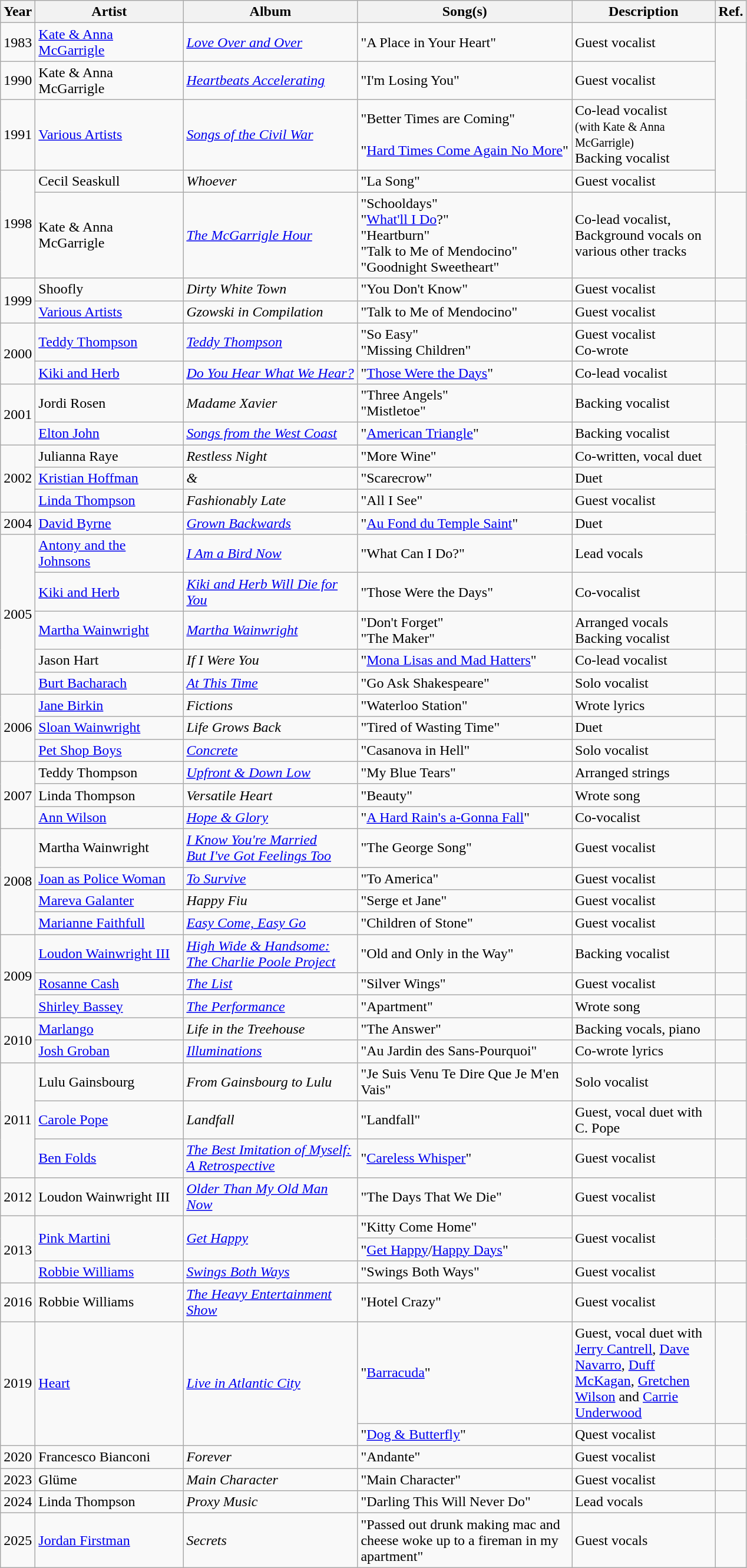<table class="wikitable">
<tr>
<th width="10">Year</th>
<th width="160">Artist</th>
<th width="190">Album</th>
<th width="235">Song(s)</th>
<th width="155">Description</th>
<th width="10">Ref.</th>
</tr>
<tr>
<td align="center">1983</td>
<td><a href='#'>Kate & Anna McGarrigle</a></td>
<td><em><a href='#'>Love Over and Over</a></em></td>
<td>"A Place in Your Heart"</td>
<td>Guest vocalist</td>
<td align="center" rowspan=4></td>
</tr>
<tr>
<td align="center">1990</td>
<td>Kate & Anna McGarrigle</td>
<td><em><a href='#'>Heartbeats Accelerating</a></em></td>
<td>"I'm Losing You"</td>
<td>Guest vocalist</td>
</tr>
<tr>
<td align="center">1991</td>
<td><a href='#'>Various Artists</a></td>
<td><em><a href='#'>Songs of the Civil War</a></em></td>
<td>"Better Times are Coming"<br><br>"<a href='#'>Hard Times Come Again No More</a>"</td>
<td>Co-lead vocalist<br><small>(with Kate & Anna McGarrigle)</small><br>Backing vocalist</td>
</tr>
<tr>
<td align="center" rowspan=2>1998</td>
<td>Cecil Seaskull</td>
<td><em>Whoever</em></td>
<td>"La Song"</td>
<td>Guest vocalist</td>
</tr>
<tr>
<td>Kate & Anna McGarrigle</td>
<td><em><a href='#'>The McGarrigle Hour</a></em></td>
<td>"Schooldays"<br>"<a href='#'>What'll I Do</a>?"<br>"Heartburn"<br>"Talk to Me of Mendocino"<br>"Goodnight Sweetheart"</td>
<td>Co-lead vocalist,<br>Background vocals on<br>various other tracks</td>
<td align="center"><br></td>
</tr>
<tr>
<td align="center" rowspan=2>1999</td>
<td>Shoofly</td>
<td><em>Dirty White Town</em></td>
<td>"You Don't Know"</td>
<td>Guest vocalist</td>
<td align="center"></td>
</tr>
<tr>
<td><a href='#'>Various Artists</a></td>
<td><em>Gzowski in Compilation</em></td>
<td>"Talk to Me of Mendocino"</td>
<td>Guest vocalist</td>
<td align="center"></td>
</tr>
<tr>
<td align="center" rowspan=2>2000</td>
<td><a href='#'>Teddy Thompson</a></td>
<td><em><a href='#'>Teddy Thompson</a></em></td>
<td>"So Easy"<br>"Missing Children"</td>
<td>Guest vocalist<br>Co-wrote</td>
<td align="center"></td>
</tr>
<tr>
<td><a href='#'>Kiki and Herb</a></td>
<td><em><a href='#'>Do You Hear What We Hear?</a></em></td>
<td>"<a href='#'>Those Were the Days</a>"</td>
<td>Co-lead vocalist</td>
<td align="center"></td>
</tr>
<tr>
<td align="center" rowspan=2>2001</td>
<td>Jordi Rosen</td>
<td><em>Madame Xavier</em></td>
<td>"Three Angels"<br>"Mistletoe"</td>
<td>Backing vocalist</td>
<td align="center"></td>
</tr>
<tr>
<td><a href='#'>Elton John</a></td>
<td><em><a href='#'>Songs from the West Coast</a></em></td>
<td>"<a href='#'>American Triangle</a>"</td>
<td>Backing vocalist</td>
<td align="center" rowspan=6></td>
</tr>
<tr>
<td align="center" rowspan=3>2002</td>
<td>Julianna Raye</td>
<td><em>Restless Night</em></td>
<td>"More Wine"</td>
<td>Co-written, vocal duet</td>
</tr>
<tr>
<td><a href='#'>Kristian Hoffman</a></td>
<td><em>&</em></td>
<td>"Scarecrow"</td>
<td>Duet</td>
</tr>
<tr>
<td><a href='#'>Linda Thompson</a></td>
<td><em>Fashionably Late</em></td>
<td>"All I See"</td>
<td>Guest vocalist</td>
</tr>
<tr>
<td align="center">2004</td>
<td><a href='#'>David Byrne</a></td>
<td><em><a href='#'>Grown Backwards</a></em></td>
<td>"<a href='#'>Au Fond du Temple Saint</a>"</td>
<td>Duet</td>
</tr>
<tr>
<td align="center" rowspan=5>2005</td>
<td><a href='#'>Antony and the Johnsons</a></td>
<td><em><a href='#'>I Am a Bird Now</a></em></td>
<td>"What Can I Do?"</td>
<td>Lead vocals</td>
</tr>
<tr>
<td><a href='#'>Kiki and Herb</a></td>
<td><em><a href='#'>Kiki and Herb Will Die for You</a></em></td>
<td>"Those Were the Days"</td>
<td>Co-vocalist</td>
<td align="center"></td>
</tr>
<tr>
<td><a href='#'>Martha Wainwright</a></td>
<td><em><a href='#'>Martha Wainwright</a></em></td>
<td>"Don't Forget"<br>"The Maker"</td>
<td>Arranged vocals<br>Backing vocalist</td>
<td align="center"></td>
</tr>
<tr>
<td>Jason Hart</td>
<td><em>If I Were You</em></td>
<td>"<a href='#'>Mona Lisas and Mad Hatters</a>"</td>
<td>Co-lead vocalist</td>
<td align="center"></td>
</tr>
<tr>
<td><a href='#'>Burt Bacharach</a></td>
<td><em><a href='#'>At This Time</a></em></td>
<td>"Go Ask Shakespeare"</td>
<td>Solo vocalist</td>
<td align="center"></td>
</tr>
<tr>
<td align="center" rowspan=3>2006</td>
<td><a href='#'>Jane Birkin</a></td>
<td><em>Fictions</em></td>
<td>"Waterloo Station"</td>
<td>Wrote lyrics</td>
<td align="center"></td>
</tr>
<tr>
<td><a href='#'>Sloan Wainwright</a></td>
<td><em>Life Grows Back</em></td>
<td>"Tired of Wasting Time"</td>
<td>Duet</td>
<td align="center" rowspan=2></td>
</tr>
<tr>
<td><a href='#'>Pet Shop Boys</a></td>
<td><em><a href='#'>Concrete</a></em></td>
<td>"Casanova in Hell"</td>
<td>Solo vocalist</td>
</tr>
<tr>
<td align="center" rowspan=3>2007</td>
<td>Teddy Thompson</td>
<td><em><a href='#'>Upfront & Down Low</a></em></td>
<td>"My Blue Tears"</td>
<td>Arranged strings</td>
<td align="center"></td>
</tr>
<tr>
<td>Linda Thompson</td>
<td><em>Versatile Heart</em></td>
<td>"Beauty"</td>
<td>Wrote song</td>
<td align="center"></td>
</tr>
<tr>
<td><a href='#'>Ann Wilson</a></td>
<td><em><a href='#'>Hope & Glory</a></em></td>
<td>"<a href='#'>A Hard Rain's a-Gonna Fall</a>"</td>
<td>Co-vocalist</td>
<td align="center"></td>
</tr>
<tr>
<td align="center" rowspan=4>2008</td>
<td>Martha Wainwright</td>
<td><em><a href='#'>I Know You're Married<br>But I've Got Feelings Too</a></em></td>
<td>"The George Song"</td>
<td>Guest vocalist</td>
<td align="center"></td>
</tr>
<tr>
<td><a href='#'>Joan as Police Woman</a></td>
<td><em><a href='#'>To Survive</a></em></td>
<td>"To America"</td>
<td>Guest vocalist</td>
<td align="center"></td>
</tr>
<tr>
<td><a href='#'>Mareva Galanter</a></td>
<td><em>Happy Fiu</em></td>
<td>"Serge et Jane"</td>
<td>Guest vocalist</td>
<td align="center"></td>
</tr>
<tr>
<td><a href='#'>Marianne Faithfull</a></td>
<td><em><a href='#'>Easy Come, Easy Go</a></em></td>
<td>"Children of Stone"</td>
<td>Guest vocalist</td>
<td align="center"></td>
</tr>
<tr>
<td align="center" rowspan=3>2009</td>
<td><a href='#'>Loudon Wainwright III</a></td>
<td><em><a href='#'>High Wide & Handsome: The Charlie Poole Project</a></em></td>
<td>"Old and Only in the Way"</td>
<td>Backing vocalist</td>
<td align="center"></td>
</tr>
<tr>
<td><a href='#'>Rosanne Cash</a></td>
<td><em><a href='#'>The List</a></em></td>
<td>"Silver Wings"</td>
<td>Guest vocalist</td>
<td align="center"></td>
</tr>
<tr>
<td><a href='#'>Shirley Bassey</a></td>
<td><em><a href='#'>The Performance</a></em></td>
<td>"Apartment"</td>
<td>Wrote song</td>
<td align="center"></td>
</tr>
<tr>
<td align="center" rowspan=2>2010</td>
<td><a href='#'>Marlango</a></td>
<td><em>Life in the Treehouse</em></td>
<td>"The Answer"</td>
<td>Backing vocals, piano</td>
<td align="center"></td>
</tr>
<tr>
<td><a href='#'>Josh Groban</a></td>
<td><em><a href='#'>Illuminations</a></em></td>
<td>"Au Jardin des Sans-Pourquoi"</td>
<td>Co-wrote lyrics</td>
<td align="center"></td>
</tr>
<tr>
<td align="center" rowspan=3>2011</td>
<td>Lulu Gainsbourg</td>
<td><em>From Gainsbourg to Lulu</em></td>
<td>"Je Suis Venu Te Dire Que Je M'en Vais"</td>
<td>Solo vocalist</td>
<td></td>
</tr>
<tr>
<td><a href='#'>Carole Pope</a></td>
<td><em>Landfall</em></td>
<td>"Landfall"</td>
<td>Guest, vocal duet with C. Pope</td>
<td></td>
</tr>
<tr>
<td><a href='#'>Ben Folds</a></td>
<td><em><a href='#'>The Best Imitation of Myself: A Retrospective</a></em></td>
<td>"<a href='#'>Careless Whisper</a>"</td>
<td>Guest vocalist</td>
<td></td>
</tr>
<tr>
<td align="center">2012</td>
<td>Loudon Wainwright III</td>
<td><em><a href='#'>Older Than My Old Man Now</a></em></td>
<td>"The Days That We Die"</td>
<td>Guest vocalist</td>
<td></td>
</tr>
<tr>
<td align="center" rowspan=3>2013</td>
<td rowspan=2><a href='#'>Pink Martini</a></td>
<td rowspan=2><em><a href='#'>Get Happy</a></em></td>
<td>"Kitty Come Home"</td>
<td rowspan=2>Guest vocalist</td>
<td rowspan=2></td>
</tr>
<tr>
<td>"<a href='#'>Get Happy</a>/<a href='#'>Happy Days</a>"</td>
</tr>
<tr>
<td><a href='#'>Robbie Williams</a></td>
<td><em><a href='#'>Swings Both Ways</a></em></td>
<td>"Swings Both Ways"</td>
<td>Guest vocalist</td>
<td></td>
</tr>
<tr>
<td>2016</td>
<td>Robbie Williams</td>
<td><em><a href='#'>The Heavy Entertainment Show</a></em></td>
<td>"Hotel Crazy"</td>
<td>Guest vocalist</td>
<td></td>
</tr>
<tr>
<td align="center" rowspan=2>2019</td>
<td rowspan=2><a href='#'>Heart</a></td>
<td rowspan=2><em><a href='#'>Live in Atlantic City</a></em></td>
<td>"<a href='#'>Barracuda</a>"</td>
<td>Guest, vocal duet with <a href='#'>Jerry Cantrell</a>, <a href='#'>Dave Navarro</a>, <a href='#'>Duff McKagan</a>, <a href='#'>Gretchen Wilson</a> and <a href='#'>Carrie Underwood</a></td>
<td></td>
</tr>
<tr>
<td>"<a href='#'>Dog & Butterfly</a>"</td>
<td>Quest vocalist</td>
<td></td>
</tr>
<tr>
<td>2020</td>
<td>Francesco Bianconi</td>
<td><em>Forever</em></td>
<td>"Andante"</td>
<td>Guest vocalist</td>
<td></td>
</tr>
<tr>
<td>2023</td>
<td>Glüme</td>
<td><em>Main Character</em></td>
<td>"Main Character"</td>
<td>Guest vocalist</td>
<td></td>
</tr>
<tr>
<td>2024</td>
<td>Linda Thompson</td>
<td><em>Proxy Music</em></td>
<td>"Darling This Will Never Do"</td>
<td>Lead vocals</td>
<td></td>
</tr>
<tr>
<td>2025</td>
<td><a href='#'>Jordan Firstman</a></td>
<td><em>Secrets</em></td>
<td>"Passed out drunk making mac and cheese woke up to a fireman in my apartment"</td>
<td>Guest vocals</td>
<td></td>
</tr>
</table>
